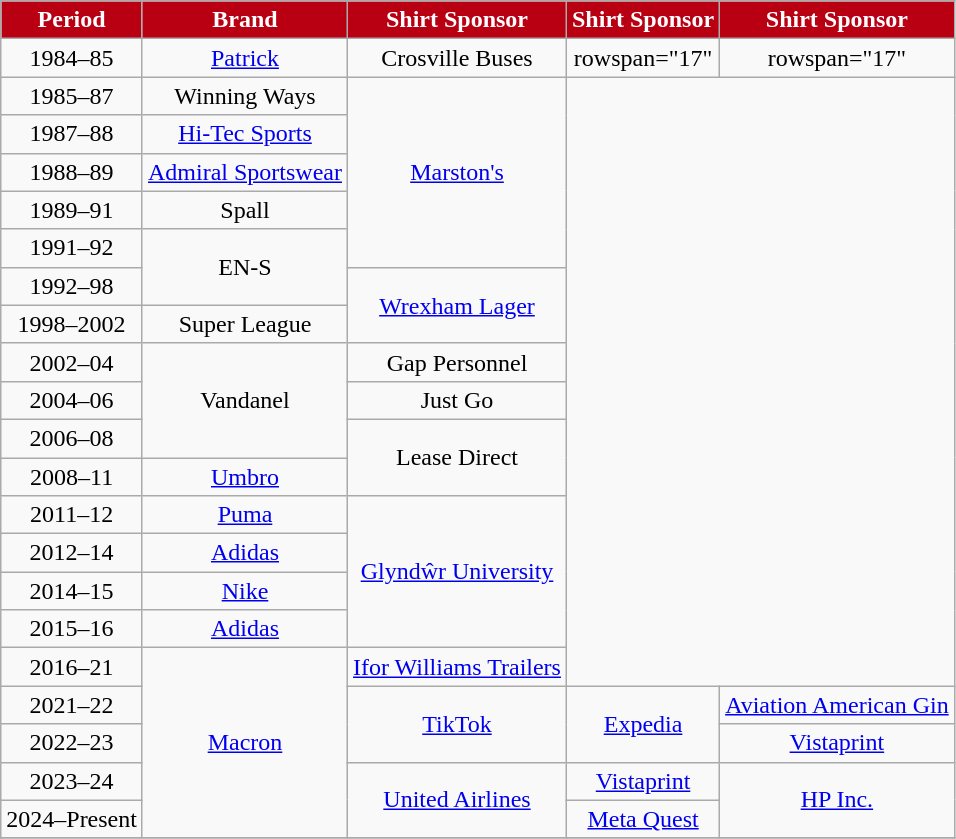<table class="wikitable" style="text-align: center;">
<tr>
<th style="background-color:#b90013; color:white; border:3px ##;" scope="col">Period</th>
<th style="background-color:#b90013; color:white; border:3px ##;" scope="col">Brand</th>
<th style="background-color:#b90013; color:white; border:3px ##;" scope="col">Shirt Sponsor </th>
<th style="background-color:#b90013; color:white; border:3px ##;" scope="col">Shirt Sponsor </th>
<th style="background-color:#b90013; color:white; border:3px ##;" scope="col">Shirt Sponsor </th>
</tr>
<tr>
<td>1984–85</td>
<td><a href='#'>Patrick</a></td>
<td>Crosville Buses</td>
<td>rowspan="17" </td>
<td>rowspan="17" </td>
</tr>
<tr>
<td>1985–87</td>
<td>Winning Ways</td>
<td rowspan="5"><a href='#'>Marston's</a></td>
</tr>
<tr>
<td>1987–88</td>
<td><a href='#'>Hi-Tec Sports</a></td>
</tr>
<tr>
<td>1988–89</td>
<td><a href='#'>Admiral Sportswear</a></td>
</tr>
<tr>
<td>1989–91</td>
<td>Spall</td>
</tr>
<tr>
<td>1991–92</td>
<td rowspan="2">EN-S</td>
</tr>
<tr>
<td>1992–98</td>
<td rowspan="2"><a href='#'>Wrexham Lager</a></td>
</tr>
<tr>
<td>1998–2002</td>
<td>Super League</td>
</tr>
<tr>
<td>2002–04</td>
<td rowspan="3">Vandanel</td>
<td>Gap Personnel</td>
</tr>
<tr>
<td>2004–06</td>
<td>Just Go</td>
</tr>
<tr>
<td>2006–08</td>
<td rowspan="2">Lease Direct</td>
</tr>
<tr>
<td>2008–11</td>
<td><a href='#'>Umbro</a></td>
</tr>
<tr>
<td>2011–12</td>
<td><a href='#'>Puma</a></td>
<td rowspan="4"><a href='#'>Glyndŵr University</a></td>
</tr>
<tr>
<td>2012–14</td>
<td><a href='#'>Adidas</a></td>
</tr>
<tr>
<td>2014–15</td>
<td><a href='#'>Nike</a></td>
</tr>
<tr>
<td>2015–16</td>
<td><a href='#'>Adidas</a></td>
</tr>
<tr>
<td>2016–21</td>
<td rowspan="5"><a href='#'>Macron</a></td>
<td><a href='#'>Ifor Williams Trailers</a></td>
</tr>
<tr>
<td>2021–22</td>
<td rowspan="2"><a href='#'>TikTok</a></td>
<td rowspan="2"><a href='#'>Expedia</a></td>
<td><a href='#'>Aviation American Gin</a></td>
</tr>
<tr>
<td>2022–23</td>
<td><a href='#'>Vistaprint</a></td>
</tr>
<tr>
<td>2023–24</td>
<td rowspan="2"><a href='#'>United Airlines</a></td>
<td><a href='#'>Vistaprint</a></td>
<td rowspan="2"><a href='#'>HP Inc.</a></td>
</tr>
<tr>
<td>2024–Present</td>
<td><a href='#'>Meta Quest</a></td>
</tr>
<tr>
</tr>
</table>
